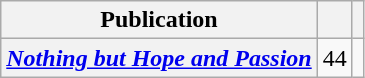<table class="wikitable plainrowheaders">
<tr>
<th scope="col">Publication</th>
<th scope="col"></th>
<th scope="col"></th>
</tr>
<tr>
<th scope="row"><em><a href='#'>Nothing but Hope and Passion</a></em></th>
<td>44</td>
<td></td>
</tr>
</table>
